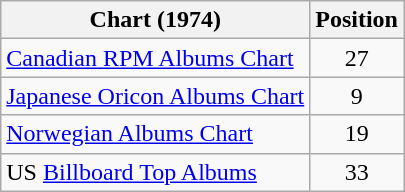<table class="wikitable sortable" style="text-align:center;">
<tr>
<th>Chart (1974)</th>
<th>Position</th>
</tr>
<tr>
<td align="left"><a href='#'>Canadian RPM Albums Chart</a></td>
<td>27</td>
</tr>
<tr>
<td align="left"><a href='#'>Japanese Oricon Albums Chart</a></td>
<td>9</td>
</tr>
<tr>
<td align="left"><a href='#'>Norwegian Albums Chart</a></td>
<td>19</td>
</tr>
<tr>
<td align="left">US <a href='#'>Billboard Top Albums</a></td>
<td>33</td>
</tr>
</table>
